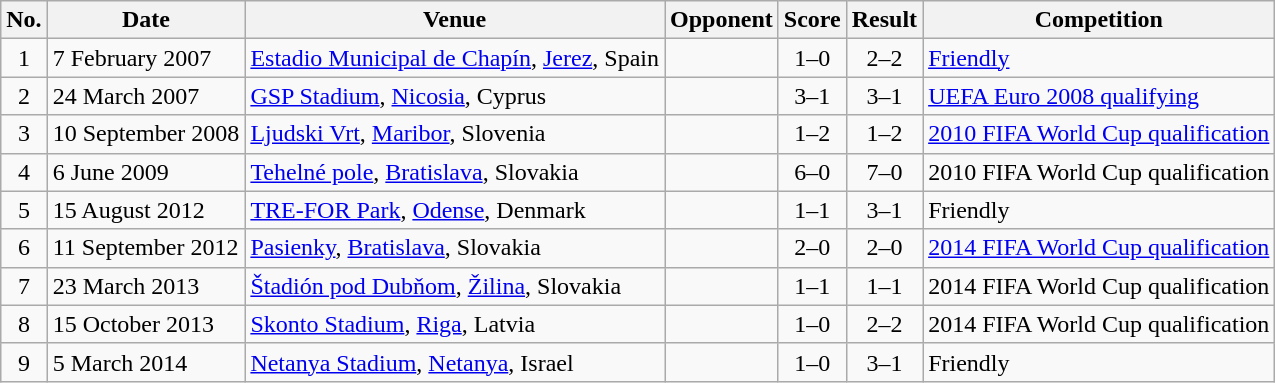<table class="wikitable sortable">
<tr>
<th scope="col">No.</th>
<th scope="col">Date</th>
<th scope="col">Venue</th>
<th scope="col">Opponent</th>
<th scope="col">Score</th>
<th scope="col">Result</th>
<th scope="col">Competition</th>
</tr>
<tr>
<td align="center">1</td>
<td>7 February 2007</td>
<td><a href='#'>Estadio Municipal de Chapín</a>, <a href='#'>Jerez</a>, Spain</td>
<td></td>
<td align="center">1–0</td>
<td align="center">2–2</td>
<td><a href='#'>Friendly</a></td>
</tr>
<tr>
<td align="center">2</td>
<td>24 March 2007</td>
<td><a href='#'>GSP Stadium</a>, <a href='#'>Nicosia</a>, Cyprus</td>
<td></td>
<td align="center">3–1</td>
<td align="center">3–1</td>
<td><a href='#'>UEFA Euro 2008 qualifying</a></td>
</tr>
<tr>
<td align="center">3</td>
<td>10 September 2008</td>
<td><a href='#'>Ljudski Vrt</a>, <a href='#'>Maribor</a>, Slovenia</td>
<td></td>
<td align="center">1–2</td>
<td align="center">1–2</td>
<td><a href='#'>2010 FIFA World Cup qualification</a></td>
</tr>
<tr>
<td align="center">4</td>
<td>6 June 2009</td>
<td><a href='#'>Tehelné pole</a>, <a href='#'>Bratislava</a>, Slovakia</td>
<td></td>
<td align="center">6–0</td>
<td align="center">7–0</td>
<td>2010 FIFA World Cup qualification</td>
</tr>
<tr>
<td align="center">5</td>
<td>15 August 2012</td>
<td><a href='#'>TRE-FOR Park</a>, <a href='#'>Odense</a>, Denmark</td>
<td></td>
<td align="center">1–1</td>
<td align="center">3–1</td>
<td>Friendly</td>
</tr>
<tr>
<td align="center">6</td>
<td>11 September 2012</td>
<td><a href='#'>Pasienky</a>, <a href='#'>Bratislava</a>, Slovakia</td>
<td></td>
<td align="center">2–0</td>
<td align="center">2–0</td>
<td><a href='#'>2014 FIFA World Cup qualification</a></td>
</tr>
<tr>
<td align="center">7</td>
<td>23 March 2013</td>
<td><a href='#'>Štadión pod Dubňom</a>, <a href='#'>Žilina</a>, Slovakia</td>
<td></td>
<td align="center">1–1</td>
<td align="center">1–1</td>
<td>2014 FIFA World Cup qualification</td>
</tr>
<tr>
<td align="center">8</td>
<td>15 October 2013</td>
<td><a href='#'>Skonto Stadium</a>, <a href='#'>Riga</a>, Latvia</td>
<td></td>
<td align="center">1–0</td>
<td align="center">2–2</td>
<td>2014 FIFA World Cup qualification</td>
</tr>
<tr>
<td align="center">9</td>
<td>5 March 2014</td>
<td><a href='#'>Netanya Stadium</a>, <a href='#'>Netanya</a>, Israel</td>
<td></td>
<td align="center">1–0</td>
<td align="center">3–1</td>
<td>Friendly</td>
</tr>
</table>
